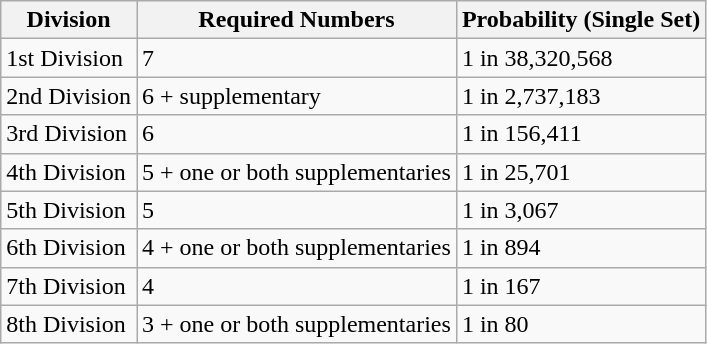<table class="wikitable">
<tr>
<th>Division</th>
<th>Required Numbers</th>
<th>Probability (Single Set)</th>
</tr>
<tr>
<td>1st Division</td>
<td>7</td>
<td>1 in 38,320,568</td>
</tr>
<tr>
<td>2nd Division</td>
<td>6 + supplementary</td>
<td>1 in 2,737,183</td>
</tr>
<tr>
<td>3rd Division</td>
<td>6</td>
<td>1 in 156,411</td>
</tr>
<tr>
<td>4th Division</td>
<td>5 + one or both supplementaries</td>
<td>1 in 25,701</td>
</tr>
<tr>
<td>5th Division</td>
<td>5</td>
<td>1 in 3,067</td>
</tr>
<tr>
<td>6th Division</td>
<td>4 + one or both supplementaries</td>
<td>1 in 894</td>
</tr>
<tr>
<td>7th Division</td>
<td>4</td>
<td>1 in 167</td>
</tr>
<tr>
<td>8th Division</td>
<td>3 + one or both supplementaries</td>
<td>1 in 80</td>
</tr>
</table>
